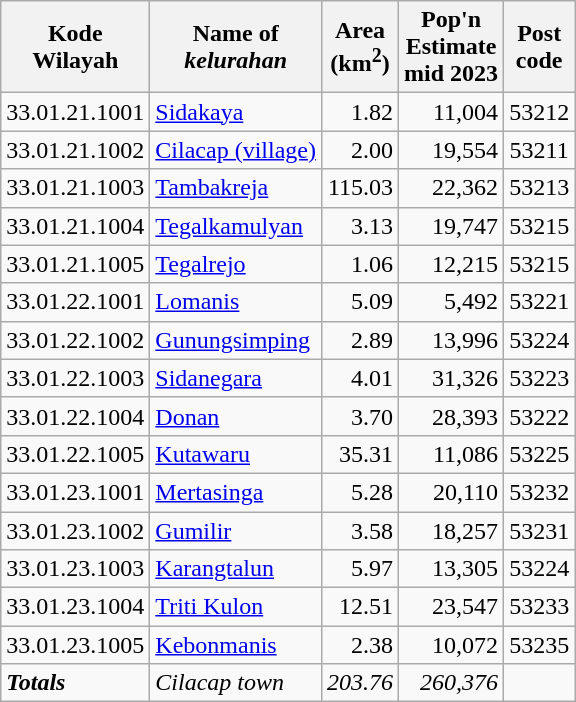<table class="wikitable sortable">
<tr>
<th>Kode<br>Wilayah</th>
<th>Name of<br><em>kelurahan</em></th>
<th>Area <br>(km<sup>2</sup>)</th>
<th>Pop'n <br>Estimate<br>mid 2023</th>
<th>Post<br>code</th>
</tr>
<tr>
<td>33.01.21.1001</td>
<td><a href='#'>Sidakaya</a></td>
<td align="right">1.82</td>
<td align="right">11,004</td>
<td align="center">53212</td>
</tr>
<tr>
<td>33.01.21.1002</td>
<td><a href='#'>Cilacap (village)</a></td>
<td align="right">2.00</td>
<td align="right">19,554</td>
<td align="center">53211</td>
</tr>
<tr>
<td>33.01.21.1003</td>
<td><a href='#'>Tambakreja</a></td>
<td align="right">115.03</td>
<td align="right">22,362</td>
<td align="center">53213</td>
</tr>
<tr>
<td>33.01.21.1004</td>
<td><a href='#'>Tegalkamulyan</a></td>
<td align="right">3.13</td>
<td align="right">19,747</td>
<td align="center">53215</td>
</tr>
<tr>
<td>33.01.21.1005</td>
<td><a href='#'>Tegalrejo</a></td>
<td align="right">1.06</td>
<td align="right">12,215</td>
<td align="center">53215</td>
</tr>
<tr>
<td>33.01.22.1001</td>
<td><a href='#'>Lomanis</a></td>
<td align="right">5.09</td>
<td align="right">5,492</td>
<td align="center">53221</td>
</tr>
<tr>
<td>33.01.22.1002</td>
<td><a href='#'>Gunungsimping</a></td>
<td align="right">2.89</td>
<td align="right">13,996</td>
<td align="center">53224</td>
</tr>
<tr>
<td>33.01.22.1003</td>
<td><a href='#'>Sidanegara</a></td>
<td align="right">4.01</td>
<td align="right">31,326</td>
<td align="center">53223</td>
</tr>
<tr>
<td>33.01.22.1004</td>
<td><a href='#'>Donan</a></td>
<td align="right">3.70</td>
<td align="right">28,393</td>
<td align="center">53222</td>
</tr>
<tr>
<td>33.01.22.1005</td>
<td><a href='#'>Kutawaru</a></td>
<td align="right">35.31</td>
<td align="right">11,086</td>
<td align="center">53225</td>
</tr>
<tr>
<td>33.01.23.1001</td>
<td><a href='#'>Mertasinga</a></td>
<td align="right">5.28</td>
<td align="right">20,110</td>
<td align="center">53232</td>
</tr>
<tr>
<td>33.01.23.1002</td>
<td><a href='#'>Gumilir</a></td>
<td align="right">3.58</td>
<td align="right">18,257</td>
<td align="center">53231</td>
</tr>
<tr>
<td>33.01.23.1003</td>
<td><a href='#'>Karangtalun</a></td>
<td align="right">5.97</td>
<td align="right">13,305</td>
<td align="center">53224</td>
</tr>
<tr>
<td>33.01.23.1004</td>
<td><a href='#'>Triti Kulon</a></td>
<td align="right">12.51</td>
<td align="right">23,547</td>
<td align="center">53233</td>
</tr>
<tr>
<td>33.01.23.1005</td>
<td><a href='#'>Kebonmanis</a></td>
<td align="right">2.38</td>
<td align="right">10,072</td>
<td align="center">53235</td>
</tr>
<tr>
<td><strong><em>Totals</em></strong></td>
<td><em>Cilacap town</em></td>
<td align="right"><em>203.76</em></td>
<td align="right"><em>260,376</em></td>
</tr>
</table>
